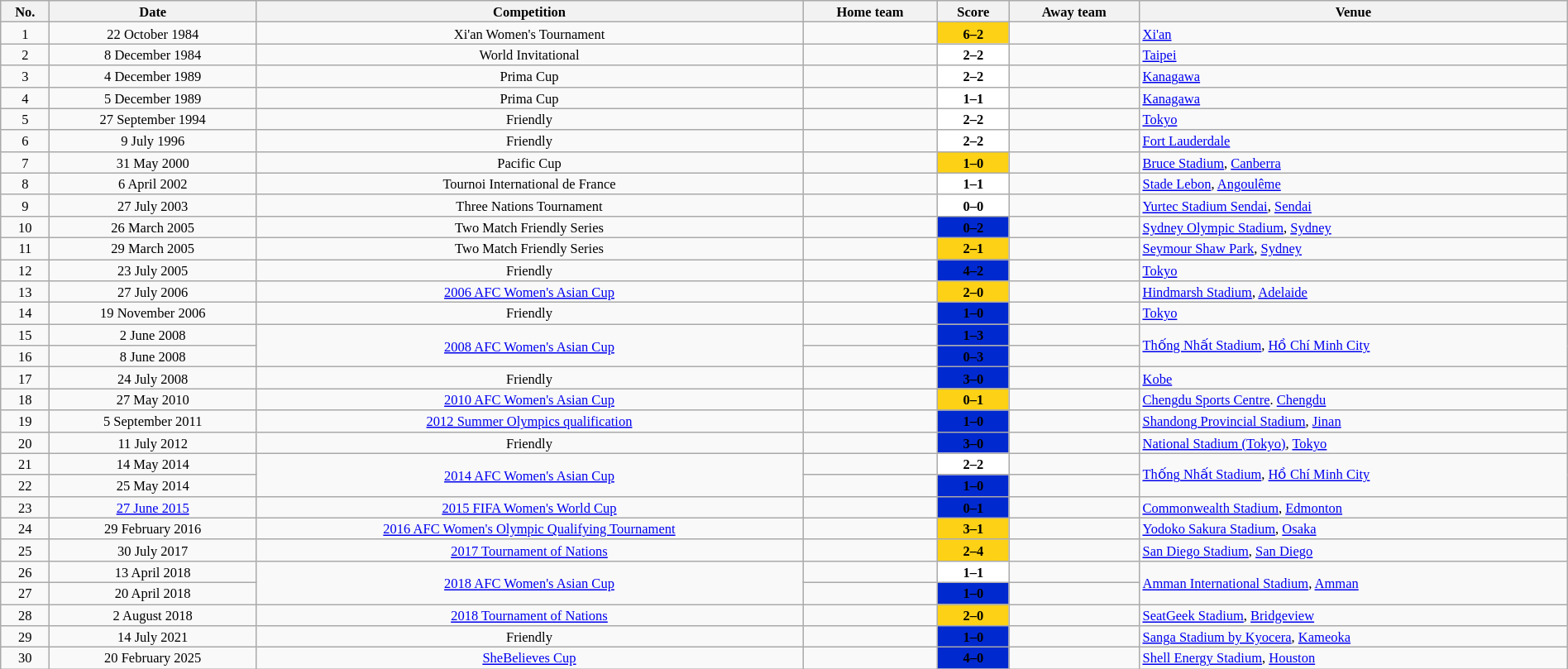<table class="wikitable" style="width:100%; margin:0 ; font-size: 11px">
<tr>
<th>No.</th>
<th>Date</th>
<th>Competition</th>
<th>Home team</th>
<th>Score</th>
<th>Away team</th>
<th>Venue</th>
</tr>
<tr>
<td align=center>1</td>
<td align=center>22 October 1984</td>
<td align=center>Xi'an Women's Tournament</td>
<td align=right><strong></strong></td>
<td style="background:#fcd116; text-align:center;"><strong><span>6–2</span></strong></td>
<td align=left></td>
<td align=left> <a href='#'>Xi'an</a></td>
</tr>
<tr>
<td align=center>2</td>
<td align=center>8 December 1984</td>
<td align=center>World Invitational</td>
<td align=right></td>
<td style="background:white; text-align:center;"><strong>2–2</strong></td>
<td align=left></td>
<td align=left> <a href='#'>Taipei</a></td>
</tr>
<tr>
<td align=center>3</td>
<td align=center>4 December 1989</td>
<td align=center>Prima Cup</td>
<td align=right></td>
<td style="background:white; text-align:center;"><strong>2–2</strong></td>
<td align=left></td>
<td align=left> <a href='#'>Kanagawa</a></td>
</tr>
<tr>
<td align=center>4</td>
<td align=center>5 December 1989</td>
<td align=center>Prima Cup</td>
<td align=right></td>
<td style="background:white; text-align:center;"><strong>1–1</strong></td>
<td align=left></td>
<td align=left> <a href='#'>Kanagawa</a></td>
</tr>
<tr>
<td align=center>5</td>
<td align=center>27 September 1994</td>
<td align=center>Friendly</td>
<td align=right></td>
<td style="background:white; text-align:center;"><strong>2–2</strong></td>
<td align=left></td>
<td align=left> <a href='#'>Tokyo</a></td>
</tr>
<tr>
<td align=center>6</td>
<td align=center>9 July 1996</td>
<td align=center>Friendly</td>
<td align=right></td>
<td style="background:white; text-align:center;"><strong>2–2</strong></td>
<td align=left></td>
<td align=left> <a href='#'>Fort Lauderdale</a></td>
</tr>
<tr>
<td align=center>7</td>
<td align=center>31 May 2000</td>
<td align=center>Pacific Cup</td>
<td align=right><strong></strong></td>
<td style="background:#fcd116; text-align:center;"><strong><span>1–0</span></strong></td>
<td align=left></td>
<td align=left> <a href='#'>Bruce Stadium</a>, <a href='#'>Canberra</a></td>
</tr>
<tr>
<td align=center>8</td>
<td align=center>6 April 2002</td>
<td align=center>Tournoi International de France</td>
<td align=right></td>
<td style="background:white; text-align:center;"><strong>1–1</strong></td>
<td align=left></td>
<td align=left> <a href='#'>Stade Lebon</a>, <a href='#'>Angoulême</a></td>
</tr>
<tr>
<td align=center>9</td>
<td align=center>27 July 2003</td>
<td align=center>Three Nations Tournament</td>
<td align=right></td>
<td style="background:white; text-align:center;"><strong>0–0</strong></td>
<td align=left></td>
<td align=left> <a href='#'>Yurtec Stadium Sendai</a>, <a href='#'>Sendai</a></td>
</tr>
<tr>
<td align=center>10</td>
<td align=center>26 March 2005</td>
<td align=center>Two Match Friendly Series</td>
<td align="right"></td>
<td style="background:#0029cf; text-align:center;"><strong><span>0–2</span></strong></td>
<td align=left><strong></strong></td>
<td align=left> <a href='#'>Sydney Olympic Stadium</a>, <a href='#'>Sydney</a></td>
</tr>
<tr>
<td align=center>11</td>
<td align=center>29 March 2005</td>
<td align=center>Two Match Friendly Series</td>
<td align="right"><strong></strong></td>
<td style="background:#fcd116; text-align:center;"><strong><span>2–1</span></strong></td>
<td align=left><strong></strong></td>
<td align=left> <a href='#'>Seymour Shaw Park</a>, <a href='#'>Sydney</a></td>
</tr>
<tr>
<td align=center>12</td>
<td align=center>23 July 2005</td>
<td align=center>Friendly</td>
<td align="right"><strong></strong></td>
<td style="background:#0029cf; text-align:center;"><strong><span>4–2</span></strong></td>
<td align=left></td>
<td align=left> <a href='#'>Tokyo</a></td>
</tr>
<tr>
<td align=center>13</td>
<td align=center>27 July 2006</td>
<td align=center><a href='#'>2006 AFC Women's Asian Cup</a></td>
<td align=right><strong></strong></td>
<td style="background:#fcd116; text-align:center;"><strong><span>2–0</span></strong></td>
<td align=left></td>
<td align=left> <a href='#'>Hindmarsh Stadium</a>, <a href='#'>Adelaide</a></td>
</tr>
<tr>
<td align=center>14</td>
<td align=center>19 November 2006</td>
<td align=center>Friendly</td>
<td align="right"><strong></strong></td>
<td style="background:#0029cf; text-align:center;"><strong><span>1–0</span></strong></td>
<td align=left></td>
<td align=left> <a href='#'>Tokyo</a></td>
</tr>
<tr>
<td align=center>15</td>
<td align=center>2 June 2008</td>
<td rowspan=2 align=center><a href='#'>2008 AFC Women's Asian Cup</a></td>
<td align="right"></td>
<td style="background:#0029cf; text-align:center;"><strong><span>1–3</span></strong></td>
<td align=left><strong></strong></td>
<td rowspan=2 align=left> <a href='#'>Thống Nhất Stadium</a>, <a href='#'>Hồ Chí Minh City</a></td>
</tr>
<tr>
<td align=center>16</td>
<td align=center>8 June 2008</td>
<td align="right"></td>
<td style="background:#0029cf; text-align:center;"><strong><span>0–3</span></strong></td>
<td align=left><strong></strong></td>
</tr>
<tr>
<td align=center>17</td>
<td align=center>24 July 2008</td>
<td align=center>Friendly</td>
<td align="right"><strong></strong></td>
<td style="background:#0029cf; text-align:center;"><strong><span>3–0</span></strong></td>
<td align=left></td>
<td align=left> <a href='#'>Kobe</a></td>
</tr>
<tr>
<td align=center>18</td>
<td align=center>27 May 2010</td>
<td align=center><a href='#'>2010 AFC Women's Asian Cup</a></td>
<td align="right"></td>
<td style="background:#fcd116; text-align:center;"><strong><span>0–1</span></strong></td>
<td align=left><strong></strong></td>
<td align=left> <a href='#'>Chengdu Sports Centre</a>. <a href='#'>Chengdu</a></td>
</tr>
<tr>
<td align=center>19</td>
<td align=center>5 September 2011</td>
<td align=center><a href='#'>2012 Summer Olympics qualification</a></td>
<td align="right"><strong></strong></td>
<td style="background:#0029cf; text-align:center;"><strong><span>1–0</span></strong></td>
<td align=left></td>
<td align=left> <a href='#'>Shandong Provincial Stadium</a>, <a href='#'>Jinan</a></td>
</tr>
<tr>
<td align=center>20</td>
<td align=center>11 July 2012</td>
<td align=center>Friendly</td>
<td align="right"><strong></strong></td>
<td style="background:#0029cf; text-align:center;"><strong><span>3–0</span></strong></td>
<td align=left></td>
<td align=left> <a href='#'>National Stadium (Tokyo)</a>, <a href='#'>Tokyo</a></td>
</tr>
<tr>
<td align=center>21</td>
<td align=center>14 May 2014</td>
<td rowspan=2 align="center"><a href='#'>2014 AFC Women's Asian Cup</a></td>
<td align=right></td>
<td style="background:white; text-align:center;"><strong>2–2</strong></td>
<td align=left></td>
<td rowspan=2 align=left> <a href='#'>Thống Nhất Stadium</a>, <a href='#'>Hồ Chí Minh City</a></td>
</tr>
<tr>
<td align=center>22</td>
<td align=center>25 May 2014</td>
<td align=right><strong></strong></td>
<td style="background:#0029cf; text-align:center;"><strong><span>1–0</span></strong></td>
<td align=left></td>
</tr>
<tr>
<td align=center>23</td>
<td align=center><a href='#'>27 June 2015</a></td>
<td align=center><a href='#'>2015 FIFA Women's World Cup</a></td>
<td align=right></td>
<td style="background:#0029cf; text-align:center;"><strong><span>0–1</span></strong></td>
<td align=left><strong></strong></td>
<td> <a href='#'>Commonwealth Stadium</a>, <a href='#'>Edmonton</a></td>
</tr>
<tr>
<td align=center>24</td>
<td align=center>29 February 2016</td>
<td align=center><a href='#'>2016 AFC Women's Olympic Qualifying Tournament</a></td>
<td align=right><strong></strong></td>
<td style="background:#fcd116; text-align:center;"><strong><span>3–1</span></strong></td>
<td align=left></td>
<td> <a href='#'>Yodoko Sakura Stadium</a>, <a href='#'>Osaka</a></td>
</tr>
<tr>
<td align=center>25</td>
<td align=center>30 July 2017</td>
<td align=center><a href='#'>2017 Tournament of Nations</a></td>
<td align=right></td>
<td style="background:#fcd116; text-align:center;"><strong><span>2–4</span></strong></td>
<td align=left><strong></strong></td>
<td align=left> <a href='#'>San Diego Stadium</a>, <a href='#'>San Diego</a></td>
</tr>
<tr>
<td align=center>26</td>
<td align=center>13 April 2018</td>
<td rowspan=2 align="center"><a href='#'>2018 AFC Women's Asian Cup</a></td>
<td align=right></td>
<td style="background:white; text-align:center;"><strong>1–1</strong></td>
<td align=left></td>
<td rowspan=2 align=left> <a href='#'>Amman International Stadium</a>, <a href='#'>Amman</a></td>
</tr>
<tr>
<td align=center>27</td>
<td align=center>20 April 2018</td>
<td align=right><strong></strong></td>
<td style="background:#0029cf; text-align:center;"><strong><span>1–0</span></strong></td>
<td align=left></td>
</tr>
<tr>
<td align=center>28</td>
<td align=center>2 August 2018</td>
<td align=center><a href='#'>2018 Tournament of Nations</a></td>
<td align=right><strong></strong></td>
<td style="background:#fcd116; text-align:center;"><strong><span>2–0</span></strong></td>
<td align=left></td>
<td> <a href='#'>SeatGeek Stadium</a>, <a href='#'>Bridgeview</a></td>
</tr>
<tr>
<td align=center>29</td>
<td align=center>14 July 2021</td>
<td align=center>Friendly</td>
<td align="right"><strong></strong></td>
<td style="background:#0029cf; text-align:center;"><strong><span>1–0</span></strong></td>
<td align=left></td>
<td align=left> <a href='#'>Sanga Stadium by Kyocera</a>, <a href='#'>Kameoka</a></td>
</tr>
<tr>
<td align=center>30</td>
<td align=center>20 February 2025</td>
<td align=center><a href='#'>SheBelieves Cup</a></td>
<td align=right><strong></strong></td>
<td style="background:#0029cf; text-align:center;"><strong><span>4–0</span></strong></td>
<td align=left></td>
<td align=left> <a href='#'>Shell Energy Stadium</a>, <a href='#'>Houston</a></td>
</tr>
</table>
